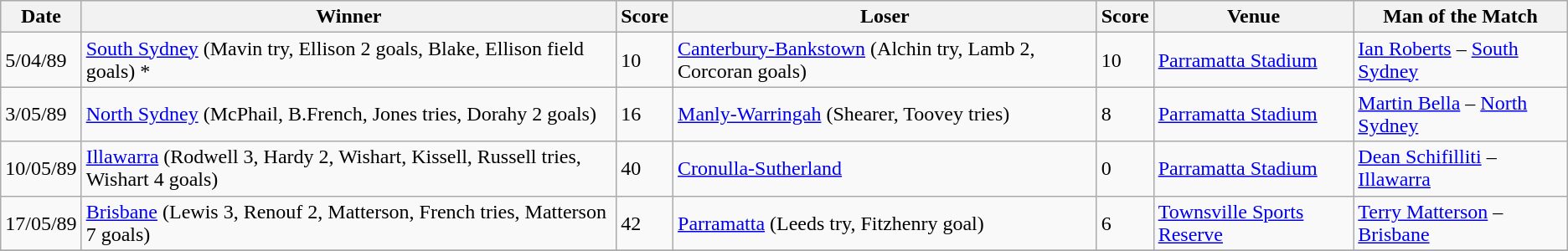<table class="wikitable">
<tr style="background:#efefef">
<th>Date</th>
<th>Winner</th>
<th>Score</th>
<th>Loser</th>
<th>Score</th>
<th>Venue</th>
<th>Man of the Match</th>
</tr>
<tr>
<td>5/04/89</td>
<td> <a href='#'>South Sydney</a> (Mavin try, Ellison 2 goals, Blake, Ellison field goals) *</td>
<td>10</td>
<td> <a href='#'>Canterbury-Bankstown</a> (Alchin try, Lamb 2, Corcoran goals)</td>
<td>10</td>
<td><a href='#'>Parramatta Stadium</a></td>
<td><a href='#'>Ian Roberts</a> – <a href='#'>South Sydney</a></td>
</tr>
<tr>
<td>3/05/89</td>
<td> <a href='#'>North Sydney</a> (McPhail, B.French, Jones tries, Dorahy 2 goals)</td>
<td>16</td>
<td> <a href='#'>Manly-Warringah</a> (Shearer, Toovey tries)</td>
<td>8</td>
<td><a href='#'>Parramatta Stadium</a></td>
<td><a href='#'>Martin Bella</a> – <a href='#'>North Sydney</a></td>
</tr>
<tr>
<td>10/05/89</td>
<td> <a href='#'>Illawarra</a> (Rodwell 3, Hardy 2, Wishart, Kissell, Russell tries, Wishart 4 goals)</td>
<td>40</td>
<td> <a href='#'>Cronulla-Sutherland</a></td>
<td>0</td>
<td><a href='#'>Parramatta Stadium</a></td>
<td><a href='#'>Dean Schifilliti</a> – <a href='#'>Illawarra</a></td>
</tr>
<tr>
<td>17/05/89</td>
<td> <a href='#'>Brisbane</a> (Lewis 3, Renouf 2, Matterson, French tries, Matterson 7 goals)</td>
<td>42</td>
<td> <a href='#'>Parramatta</a> (Leeds try, Fitzhenry goal)</td>
<td>6</td>
<td><a href='#'>Townsville Sports Reserve</a></td>
<td><a href='#'>Terry Matterson</a> – <a href='#'>Brisbane</a></td>
</tr>
<tr>
</tr>
</table>
